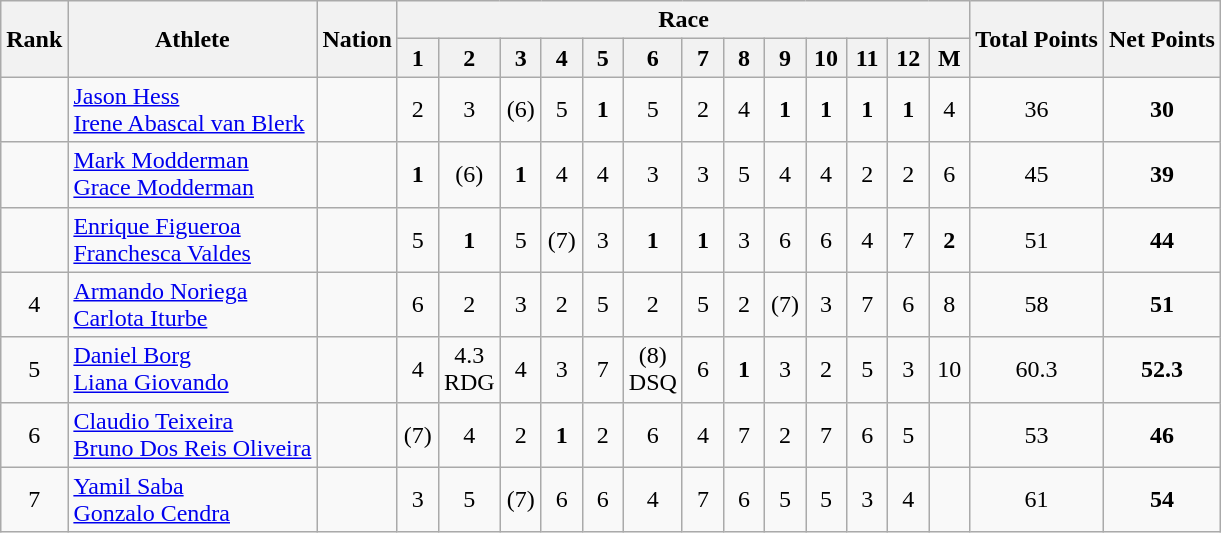<table class="wikitable" style="text-align:center">
<tr>
<th rowspan="2">Rank</th>
<th rowspan="2">Athlete</th>
<th rowspan="2">Nation</th>
<th colspan="13">Race</th>
<th rowspan="2">Total Points</th>
<th rowspan="2">Net Points</th>
</tr>
<tr>
<th width=20>1</th>
<th width=20>2</th>
<th width=20>3</th>
<th width=20>4</th>
<th width=20>5</th>
<th width=20>6</th>
<th width=20>7</th>
<th width=20>8</th>
<th width=20>9</th>
<th width=20>10</th>
<th width=20>11</th>
<th width=20>12</th>
<th width=20>M</th>
</tr>
<tr>
<td></td>
<td align=left><a href='#'>Jason Hess</a><br><a href='#'>Irene Abascal van Blerk</a></td>
<td align=left></td>
<td>2</td>
<td>3</td>
<td>(6)</td>
<td>5</td>
<td><strong>1</strong></td>
<td>5</td>
<td>2</td>
<td>4</td>
<td><strong>1</strong></td>
<td><strong>1</strong></td>
<td><strong>1</strong></td>
<td><strong>1</strong></td>
<td>4</td>
<td>36</td>
<td><strong>30</strong></td>
</tr>
<tr>
<td></td>
<td align=left><a href='#'>Mark Modderman</a><br><a href='#'>Grace Modderman</a></td>
<td align=left></td>
<td><strong>1</strong></td>
<td>(6)</td>
<td><strong>1</strong></td>
<td>4</td>
<td>4</td>
<td>3</td>
<td>3</td>
<td>5</td>
<td>4</td>
<td>4</td>
<td>2</td>
<td>2</td>
<td>6</td>
<td>45</td>
<td><strong>39</strong></td>
</tr>
<tr>
<td></td>
<td align=left><a href='#'>Enrique Figueroa</a><br><a href='#'>Franchesca Valdes</a></td>
<td align=left></td>
<td>5</td>
<td><strong>1</strong></td>
<td>5</td>
<td>(7)</td>
<td>3</td>
<td><strong>1</strong></td>
<td><strong>1</strong></td>
<td>3</td>
<td>6</td>
<td>6</td>
<td>4</td>
<td>7</td>
<td><strong>2</strong></td>
<td>51</td>
<td><strong>44</strong></td>
</tr>
<tr>
<td>4</td>
<td align=left><a href='#'>Armando Noriega</a><br><a href='#'>Carlota Iturbe</a></td>
<td align=left></td>
<td>6</td>
<td>2</td>
<td>3</td>
<td>2</td>
<td>5</td>
<td>2</td>
<td>5</td>
<td>2</td>
<td>(7)</td>
<td>3</td>
<td>7</td>
<td>6</td>
<td>8</td>
<td>58</td>
<td><strong>51</strong></td>
</tr>
<tr>
<td>5</td>
<td align=left><a href='#'>Daniel Borg</a><br><a href='#'>Liana Giovando</a></td>
<td align=left></td>
<td>4</td>
<td>4.3<br>RDG</td>
<td>4</td>
<td>3</td>
<td>7</td>
<td>(8)<br>DSQ</td>
<td>6</td>
<td><strong>1</strong></td>
<td>3</td>
<td>2</td>
<td>5</td>
<td>3</td>
<td>10</td>
<td>60.3</td>
<td><strong>52.3</strong></td>
</tr>
<tr>
<td>6</td>
<td align=left><a href='#'>Claudio Teixeira</a><br><a href='#'>Bruno Dos Reis Oliveira</a></td>
<td align=left></td>
<td>(7)</td>
<td>4</td>
<td>2</td>
<td><strong>1</strong></td>
<td>2</td>
<td>6</td>
<td>4</td>
<td>7</td>
<td>2</td>
<td>7</td>
<td>6</td>
<td>5</td>
<td></td>
<td>53</td>
<td><strong>46</strong></td>
</tr>
<tr>
<td>7</td>
<td align=left><a href='#'>Yamil Saba</a><br><a href='#'>Gonzalo Cendra</a></td>
<td align=left></td>
<td>3</td>
<td>5</td>
<td>(7)</td>
<td>6</td>
<td>6</td>
<td>4</td>
<td>7</td>
<td>6</td>
<td>5</td>
<td>5</td>
<td>3</td>
<td>4</td>
<td></td>
<td>61</td>
<td><strong>54</strong></td>
</tr>
</table>
